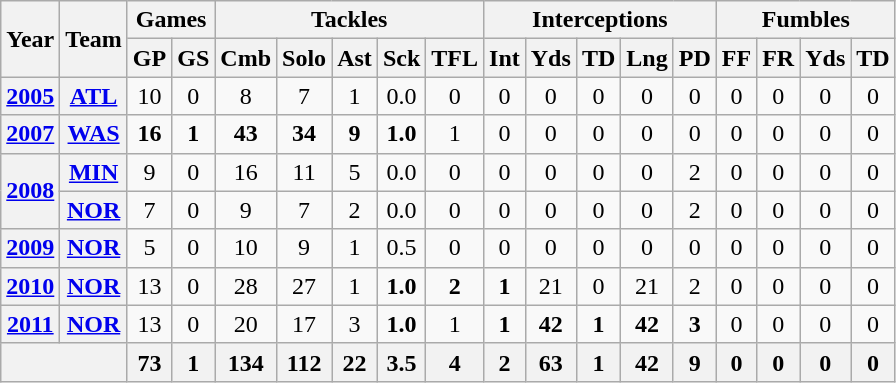<table class="wikitable" style="text-align:center">
<tr>
<th rowspan="2">Year</th>
<th rowspan="2">Team</th>
<th colspan="2">Games</th>
<th colspan="5">Tackles</th>
<th colspan="5">Interceptions</th>
<th colspan="4">Fumbles</th>
</tr>
<tr>
<th>GP</th>
<th>GS</th>
<th>Cmb</th>
<th>Solo</th>
<th>Ast</th>
<th>Sck</th>
<th>TFL</th>
<th>Int</th>
<th>Yds</th>
<th>TD</th>
<th>Lng</th>
<th>PD</th>
<th>FF</th>
<th>FR</th>
<th>Yds</th>
<th>TD</th>
</tr>
<tr>
<th><a href='#'>2005</a></th>
<th><a href='#'>ATL</a></th>
<td>10</td>
<td>0</td>
<td>8</td>
<td>7</td>
<td>1</td>
<td>0.0</td>
<td>0</td>
<td>0</td>
<td>0</td>
<td>0</td>
<td>0</td>
<td>0</td>
<td>0</td>
<td>0</td>
<td>0</td>
<td>0</td>
</tr>
<tr>
<th><a href='#'>2007</a></th>
<th><a href='#'>WAS</a></th>
<td><strong>16</strong></td>
<td><strong>1</strong></td>
<td><strong>43</strong></td>
<td><strong>34</strong></td>
<td><strong>9</strong></td>
<td><strong>1.0</strong></td>
<td>1</td>
<td>0</td>
<td>0</td>
<td>0</td>
<td>0</td>
<td>0</td>
<td>0</td>
<td>0</td>
<td>0</td>
<td>0</td>
</tr>
<tr>
<th rowspan="2"><a href='#'>2008</a></th>
<th><a href='#'>MIN</a></th>
<td>9</td>
<td>0</td>
<td>16</td>
<td>11</td>
<td>5</td>
<td>0.0</td>
<td>0</td>
<td>0</td>
<td>0</td>
<td>0</td>
<td>0</td>
<td>2</td>
<td>0</td>
<td>0</td>
<td>0</td>
<td>0</td>
</tr>
<tr>
<th><a href='#'>NOR</a></th>
<td>7</td>
<td>0</td>
<td>9</td>
<td>7</td>
<td>2</td>
<td>0.0</td>
<td>0</td>
<td>0</td>
<td>0</td>
<td>0</td>
<td>0</td>
<td>2</td>
<td>0</td>
<td>0</td>
<td>0</td>
<td>0</td>
</tr>
<tr>
<th><a href='#'>2009</a></th>
<th><a href='#'>NOR</a></th>
<td>5</td>
<td>0</td>
<td>10</td>
<td>9</td>
<td>1</td>
<td>0.5</td>
<td>0</td>
<td>0</td>
<td>0</td>
<td>0</td>
<td>0</td>
<td>0</td>
<td>0</td>
<td>0</td>
<td>0</td>
<td>0</td>
</tr>
<tr>
<th><a href='#'>2010</a></th>
<th><a href='#'>NOR</a></th>
<td>13</td>
<td>0</td>
<td>28</td>
<td>27</td>
<td>1</td>
<td><strong>1.0</strong></td>
<td><strong>2</strong></td>
<td><strong>1</strong></td>
<td>21</td>
<td>0</td>
<td>21</td>
<td>2</td>
<td>0</td>
<td>0</td>
<td>0</td>
<td>0</td>
</tr>
<tr>
<th><a href='#'>2011</a></th>
<th><a href='#'>NOR</a></th>
<td>13</td>
<td>0</td>
<td>20</td>
<td>17</td>
<td>3</td>
<td><strong>1.0</strong></td>
<td>1</td>
<td><strong>1</strong></td>
<td><strong>42</strong></td>
<td><strong>1</strong></td>
<td><strong>42</strong></td>
<td><strong>3</strong></td>
<td>0</td>
<td>0</td>
<td>0</td>
<td>0</td>
</tr>
<tr>
<th colspan="2"></th>
<th>73</th>
<th>1</th>
<th>134</th>
<th>112</th>
<th>22</th>
<th>3.5</th>
<th>4</th>
<th>2</th>
<th>63</th>
<th>1</th>
<th>42</th>
<th>9</th>
<th>0</th>
<th>0</th>
<th>0</th>
<th>0</th>
</tr>
</table>
